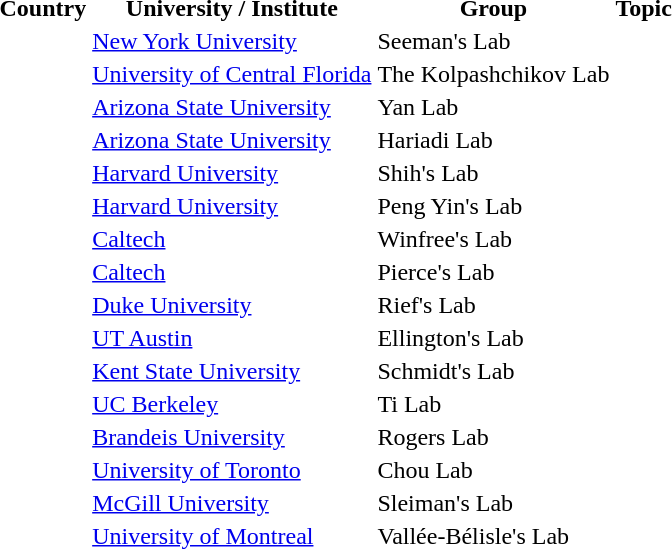<table class="sortable">
<tr>
<th>Country</th>
<th>University / Institute</th>
<th>Group</th>
<th>Topic</th>
</tr>
<tr>
<td></td>
<td><a href='#'>New York University</a></td>
<td>Seeman's Lab </td>
</tr>
<tr>
<td></td>
<td><a href='#'>University of Central Florida</a></td>
<td>The Kolpashchikov Lab </td>
</tr>
<tr>
<td></td>
<td><a href='#'>Arizona State University</a></td>
<td>Yan Lab </td>
</tr>
<tr>
<td></td>
<td><a href='#'>Arizona State University</a></td>
<td>Hariadi Lab </td>
</tr>
<tr>
<td></td>
<td><a href='#'>Harvard University</a></td>
<td>Shih's Lab </td>
</tr>
<tr>
<td></td>
<td><a href='#'>Harvard University</a></td>
<td>Peng Yin's Lab </td>
</tr>
<tr>
<td></td>
<td><a href='#'>Caltech</a></td>
<td>Winfree's Lab </td>
</tr>
<tr>
<td></td>
<td><a href='#'>Caltech</a></td>
<td>Pierce's Lab </td>
</tr>
<tr>
<td></td>
<td><a href='#'>Duke University</a></td>
<td>Rief's Lab </td>
</tr>
<tr>
<td></td>
<td><a href='#'>UT Austin</a></td>
<td>Ellington's Lab </td>
</tr>
<tr>
<td></td>
<td><a href='#'>Kent State University</a></td>
<td>Schmidt's Lab </td>
</tr>
<tr>
<td></td>
<td><a href='#'>UC Berkeley</a></td>
<td>Ti Lab</td>
</tr>
<tr>
<td></td>
<td><a href='#'>Brandeis University</a></td>
<td>Rogers Lab</td>
</tr>
<tr>
<td></td>
<td><a href='#'>University of Toronto</a></td>
<td>Chou Lab </td>
</tr>
<tr>
<td></td>
<td><a href='#'>McGill University</a></td>
<td>Sleiman's Lab </td>
</tr>
<tr>
<td></td>
<td><a href='#'>University of Montreal</a></td>
<td>Vallée-Bélisle's Lab </td>
</tr>
</table>
